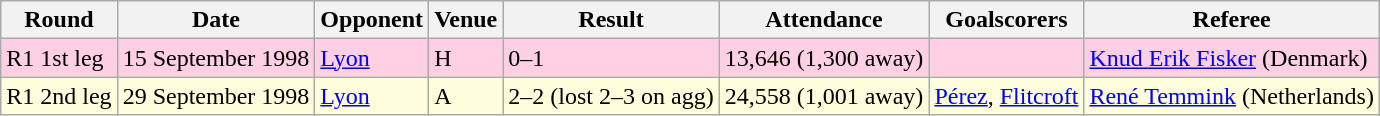<table class="wikitable">
<tr>
<th>Round</th>
<th>Date</th>
<th>Opponent</th>
<th>Venue</th>
<th>Result</th>
<th>Attendance</th>
<th>Goalscorers</th>
<th>Referee</th>
</tr>
<tr style="background-color: #ffd0e3;">
<td>R1 1st leg</td>
<td>15 September 1998</td>
<td><a href='#'>Lyon</a></td>
<td>H</td>
<td>0–1</td>
<td>13,646 (1,300 away)</td>
<td></td>
<td><a href='#'>Knud Erik Fisker</a> (Denmark)</td>
</tr>
<tr style="background-color: #ffffdd;">
<td>R1 2nd leg</td>
<td>29 September 1998</td>
<td><a href='#'>Lyon</a></td>
<td>A</td>
<td>2–2 (lost 2–3 on agg)</td>
<td>24,558 (1,001 away)</td>
<td><a href='#'>Pérez</a>, <a href='#'>Flitcroft</a></td>
<td><a href='#'>René Temmink</a> (Netherlands)</td>
</tr>
</table>
